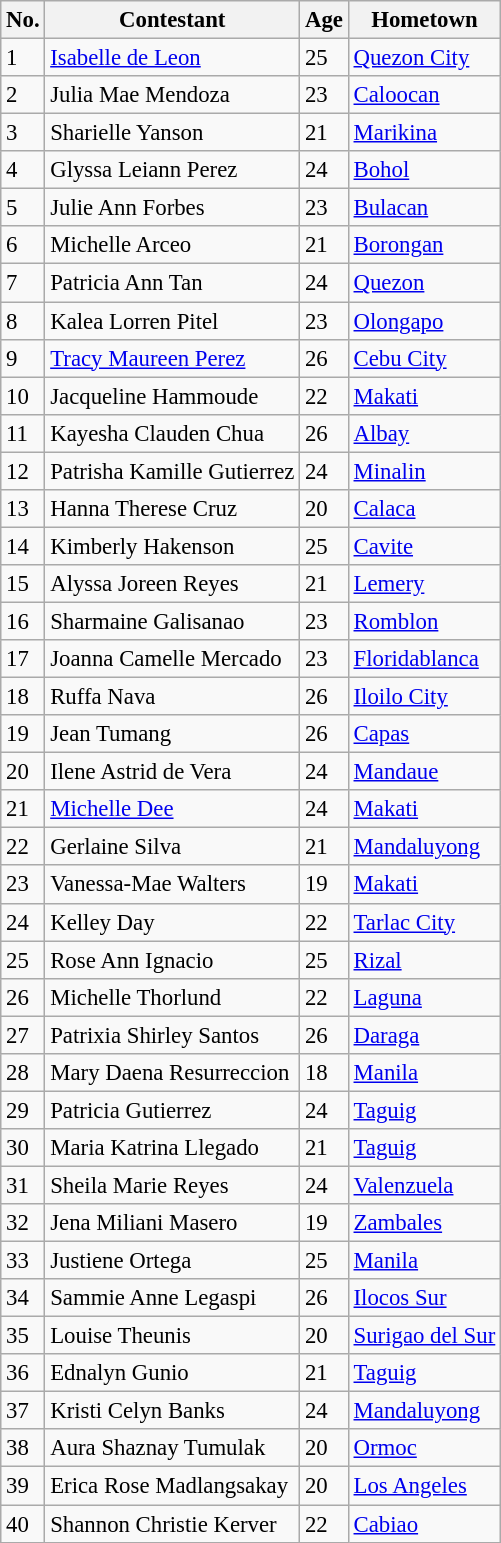<table class="wikitable sortable" style="font-size: 95%;">
<tr>
<th>No.</th>
<th>Contestant</th>
<th>Age</th>
<th>Hometown</th>
</tr>
<tr>
<td>1</td>
<td><a href='#'>Isabelle de Leon</a></td>
<td>25</td>
<td><a href='#'>Quezon City</a></td>
</tr>
<tr>
<td>2</td>
<td>Julia Mae Mendoza</td>
<td>23</td>
<td><a href='#'>Caloocan</a></td>
</tr>
<tr>
<td>3</td>
<td>Sharielle Yanson</td>
<td>21</td>
<td><a href='#'>Marikina</a></td>
</tr>
<tr>
<td>4</td>
<td>Glyssa Leiann Perez</td>
<td>24</td>
<td><a href='#'>Bohol</a></td>
</tr>
<tr>
<td>5</td>
<td>Julie Ann Forbes</td>
<td>23</td>
<td><a href='#'>Bulacan</a></td>
</tr>
<tr>
<td>6</td>
<td>Michelle Arceo</td>
<td>21</td>
<td><a href='#'>Borongan</a></td>
</tr>
<tr>
<td>7</td>
<td>Patricia Ann Tan</td>
<td>24</td>
<td><a href='#'>Quezon</a></td>
</tr>
<tr>
<td>8</td>
<td>Kalea Lorren Pitel</td>
<td>23</td>
<td><a href='#'>Olongapo</a></td>
</tr>
<tr>
<td>9</td>
<td><a href='#'>Tracy Maureen Perez</a></td>
<td>26</td>
<td><a href='#'>Cebu City</a></td>
</tr>
<tr>
<td>10</td>
<td>Jacqueline Hammoude</td>
<td>22</td>
<td><a href='#'>Makati</a></td>
</tr>
<tr>
<td>11</td>
<td>Kayesha Clauden Chua</td>
<td>26</td>
<td><a href='#'>Albay</a></td>
</tr>
<tr>
<td>12</td>
<td>Patrisha Kamille Gutierrez</td>
<td>24</td>
<td><a href='#'>Minalin</a></td>
</tr>
<tr>
<td>13</td>
<td>Hanna Therese Cruz</td>
<td>20</td>
<td><a href='#'>Calaca</a></td>
</tr>
<tr>
<td>14</td>
<td>Kimberly Hakenson</td>
<td>25</td>
<td><a href='#'>Cavite</a></td>
</tr>
<tr>
<td>15</td>
<td>Alyssa Joreen Reyes</td>
<td>21</td>
<td><a href='#'>Lemery</a></td>
</tr>
<tr>
<td>16</td>
<td>Sharmaine Galisanao</td>
<td>23</td>
<td><a href='#'>Romblon</a></td>
</tr>
<tr>
<td>17</td>
<td>Joanna Camelle Mercado</td>
<td>23</td>
<td><a href='#'>Floridablanca</a></td>
</tr>
<tr>
<td>18</td>
<td>Ruffa Nava</td>
<td>26</td>
<td><a href='#'>Iloilo City</a></td>
</tr>
<tr>
<td>19</td>
<td>Jean Tumang</td>
<td>26</td>
<td><a href='#'>Capas</a></td>
</tr>
<tr>
<td>20</td>
<td>Ilene Astrid de Vera</td>
<td>24</td>
<td><a href='#'>Mandaue</a></td>
</tr>
<tr>
<td>21</td>
<td><a href='#'>Michelle Dee</a></td>
<td>24</td>
<td><a href='#'>Makati</a></td>
</tr>
<tr>
<td>22</td>
<td>Gerlaine Silva</td>
<td>21</td>
<td><a href='#'>Mandaluyong</a></td>
</tr>
<tr>
<td>23</td>
<td>Vanessa-Mae Walters</td>
<td>19</td>
<td><a href='#'>Makati</a></td>
</tr>
<tr>
<td>24</td>
<td>Kelley Day</td>
<td>22</td>
<td><a href='#'>Tarlac City</a></td>
</tr>
<tr>
<td>25</td>
<td>Rose Ann Ignacio</td>
<td>25</td>
<td><a href='#'>Rizal</a></td>
</tr>
<tr>
<td>26</td>
<td>Michelle Thorlund</td>
<td>22</td>
<td><a href='#'>Laguna</a></td>
</tr>
<tr>
<td>27</td>
<td>Patrixia Shirley Santos</td>
<td>26</td>
<td><a href='#'>Daraga</a></td>
</tr>
<tr>
<td>28</td>
<td>Mary Daena Resurreccion</td>
<td>18</td>
<td><a href='#'>Manila</a></td>
</tr>
<tr>
<td>29</td>
<td>Patricia Gutierrez</td>
<td>24</td>
<td><a href='#'>Taguig</a></td>
</tr>
<tr>
<td>30</td>
<td>Maria Katrina Llegado</td>
<td>21</td>
<td><a href='#'>Taguig</a></td>
</tr>
<tr>
<td>31</td>
<td>Sheila Marie Reyes</td>
<td>24</td>
<td><a href='#'>Valenzuela</a></td>
</tr>
<tr>
<td>32</td>
<td>Jena Miliani Masero</td>
<td>19</td>
<td><a href='#'>Zambales</a></td>
</tr>
<tr>
<td>33</td>
<td>Justiene Ortega</td>
<td>25</td>
<td><a href='#'>Manila</a></td>
</tr>
<tr>
<td>34</td>
<td>Sammie Anne Legaspi</td>
<td>26</td>
<td><a href='#'>Ilocos Sur</a></td>
</tr>
<tr>
<td>35</td>
<td>Louise Theunis</td>
<td>20</td>
<td><a href='#'>Surigao del Sur</a></td>
</tr>
<tr>
<td>36</td>
<td>Ednalyn Gunio</td>
<td>21</td>
<td><a href='#'>Taguig</a></td>
</tr>
<tr>
<td>37</td>
<td>Kristi Celyn Banks</td>
<td>24</td>
<td><a href='#'>Mandaluyong</a></td>
</tr>
<tr>
<td>38</td>
<td>Aura Shaznay Tumulak</td>
<td>20</td>
<td><a href='#'>Ormoc</a></td>
</tr>
<tr>
<td>39</td>
<td>Erica Rose Madlangsakay</td>
<td>20</td>
<td><a href='#'>Los Angeles</a></td>
</tr>
<tr>
<td>40</td>
<td>Shannon Christie Kerver</td>
<td>22</td>
<td><a href='#'>Cabiao</a></td>
</tr>
</table>
